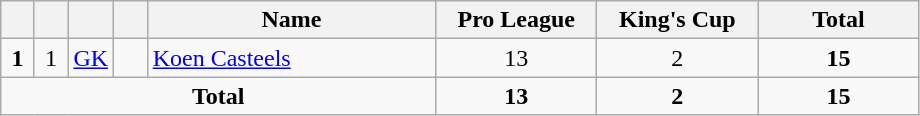<table class="wikitable" style="text-align:center">
<tr>
<th width=15></th>
<th width=15></th>
<th width=15></th>
<th width=15></th>
<th width=185>Name</th>
<th width=100>Pro League</th>
<th width=100>King's Cup</th>
<th width=100>Total</th>
</tr>
<tr>
<td><strong>1</strong></td>
<td>1</td>
<td><a href='#'>GK</a></td>
<td></td>
<td align=left><a href='#'>Koen Casteels</a></td>
<td>13</td>
<td>2</td>
<td><strong>15</strong></td>
</tr>
<tr>
<td colspan=5><strong>Total</strong></td>
<td><strong>13</strong></td>
<td><strong>2</strong></td>
<td><strong>15</strong></td>
</tr>
</table>
